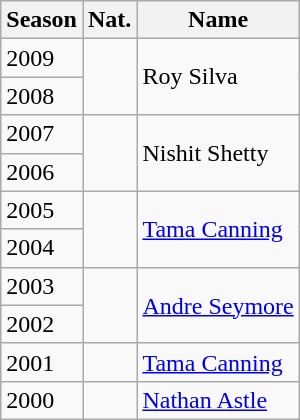<table class="wikitable defaultcenter col3left">
<tr>
<th>Season</th>
<th>Nat.</th>
<th>Name</th>
</tr>
<tr>
<td>2009</td>
<td rowspan="2"></td>
<td rowspan="2">Roy Silva</td>
</tr>
<tr>
<td>2008</td>
</tr>
<tr>
<td>2007</td>
<td rowspan="2"></td>
<td rowspan="2">Nishit Shetty</td>
</tr>
<tr>
<td>2006</td>
</tr>
<tr>
<td>2005</td>
<td rowspan="2"></td>
<td rowspan="2"><a href='#'>Tama Canning</a></td>
</tr>
<tr>
<td>2004</td>
</tr>
<tr>
<td>2003</td>
<td rowspan="2"></td>
<td rowspan="2"><a href='#'>Andre Seymore</a></td>
</tr>
<tr>
<td>2002</td>
</tr>
<tr>
<td>2001</td>
<td rowspan="2"></td>
<td rowspan="2"><a href='#'>Tama Canning</a></td>
</tr>
<tr>
<td rowspan="2">2000</td>
</tr>
<tr>
<td></td>
<td><a href='#'>Nathan Astle</a></td>
</tr>
</table>
